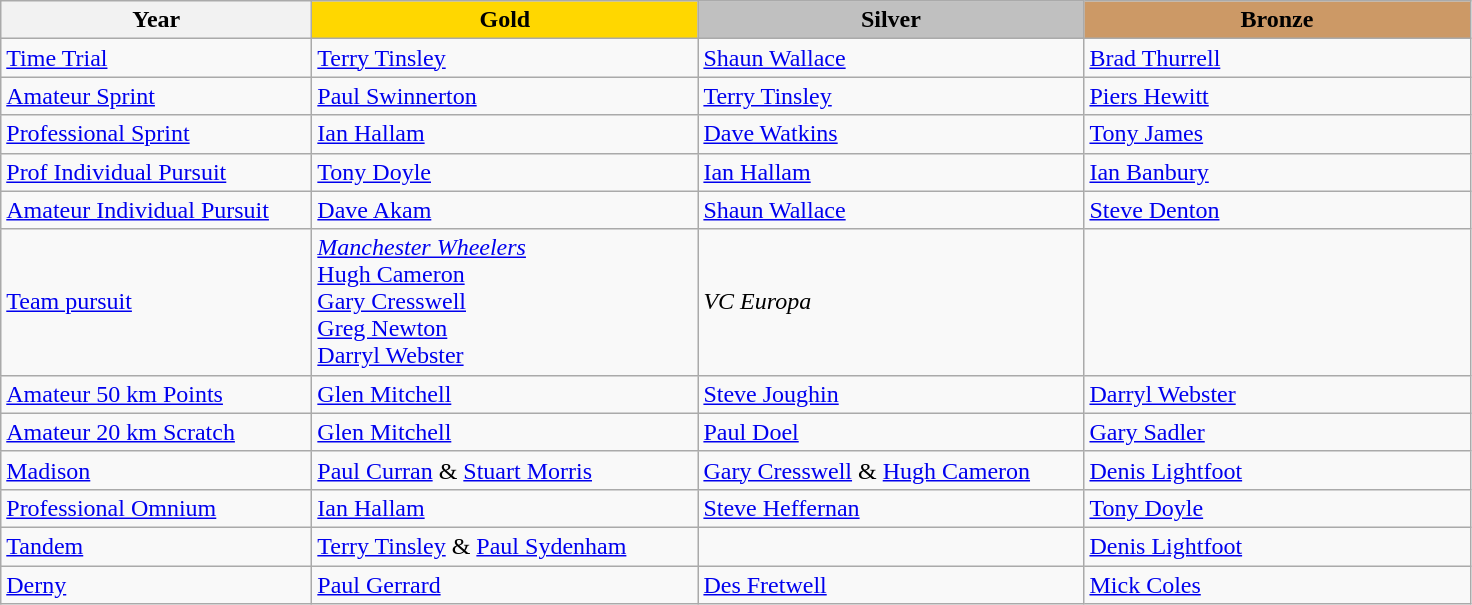<table class="wikitable" style="font-size: 100%">
<tr>
<th width=200>Year</th>
<th width=250 style="background-color: gold;">Gold</th>
<th width=250 style="background-color: silver;">Silver</th>
<th width=250 style="background-color: #cc9966;">Bronze</th>
</tr>
<tr>
<td><a href='#'>Time Trial</a></td>
<td><a href='#'>Terry Tinsley</a></td>
<td><a href='#'>Shaun Wallace</a></td>
<td><a href='#'>Brad Thurrell</a></td>
</tr>
<tr>
<td><a href='#'>Amateur Sprint</a></td>
<td><a href='#'>Paul Swinnerton</a></td>
<td><a href='#'>Terry Tinsley</a></td>
<td><a href='#'>Piers Hewitt</a></td>
</tr>
<tr>
<td><a href='#'>Professional Sprint</a></td>
<td><a href='#'>Ian Hallam</a></td>
<td><a href='#'>Dave Watkins</a></td>
<td><a href='#'>Tony James</a></td>
</tr>
<tr>
<td><a href='#'>Prof Individual Pursuit</a></td>
<td><a href='#'>Tony Doyle</a></td>
<td><a href='#'>Ian Hallam</a></td>
<td><a href='#'>Ian Banbury</a></td>
</tr>
<tr>
<td><a href='#'>Amateur Individual Pursuit</a></td>
<td><a href='#'>Dave Akam</a></td>
<td><a href='#'>Shaun Wallace</a></td>
<td><a href='#'>Steve Denton</a></td>
</tr>
<tr>
<td><a href='#'>Team pursuit</a></td>
<td><em><a href='#'>Manchester Wheelers</a></em><br><a href='#'>Hugh Cameron</a><br> <a href='#'>Gary Cresswell</a><br><a href='#'>Greg Newton</a> <br> <a href='#'>Darryl Webster</a></td>
<td><em>VC Europa</em><br></td>
<td></td>
</tr>
<tr>
<td><a href='#'>Amateur 50 km Points</a></td>
<td><a href='#'>Glen Mitchell</a></td>
<td><a href='#'>Steve Joughin</a></td>
<td><a href='#'>Darryl Webster</a></td>
</tr>
<tr>
<td><a href='#'>Amateur 20 km Scratch</a></td>
<td><a href='#'>Glen Mitchell</a></td>
<td><a href='#'>Paul Doel</a></td>
<td><a href='#'>Gary Sadler</a></td>
</tr>
<tr>
<td><a href='#'>Madison</a></td>
<td><a href='#'>Paul Curran</a> & <a href='#'>Stuart Morris</a></td>
<td><a href='#'>Gary Cresswell</a> & <a href='#'>Hugh Cameron</a></td>
<td><a href='#'>Denis Lightfoot</a></td>
</tr>
<tr>
<td><a href='#'>Professional Omnium</a></td>
<td><a href='#'>Ian Hallam</a></td>
<td><a href='#'>Steve Heffernan</a></td>
<td><a href='#'>Tony Doyle</a></td>
</tr>
<tr>
<td><a href='#'>Tandem</a></td>
<td><a href='#'>Terry Tinsley</a> & <a href='#'>Paul Sydenham</a></td>
<td></td>
<td><a href='#'>Denis Lightfoot</a></td>
</tr>
<tr>
<td><a href='#'>Derny</a></td>
<td><a href='#'>Paul Gerrard</a></td>
<td><a href='#'>Des Fretwell</a></td>
<td><a href='#'>Mick Coles</a></td>
</tr>
</table>
